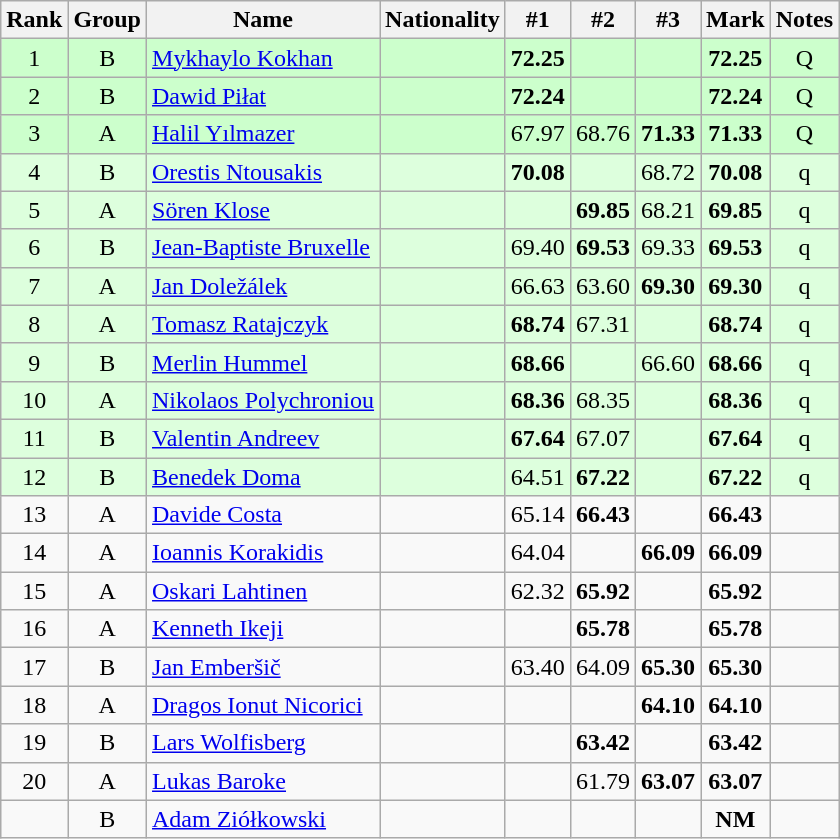<table class="wikitable sortable" style="text-align:center">
<tr>
<th>Rank</th>
<th>Group</th>
<th>Name</th>
<th>Nationality</th>
<th>#1</th>
<th>#2</th>
<th>#3</th>
<th>Mark</th>
<th>Notes</th>
</tr>
<tr bgcolor=ccffcc>
<td>1</td>
<td>B</td>
<td align=left><a href='#'>Mykhaylo Kokhan</a></td>
<td align=left></td>
<td><strong>72.25</strong></td>
<td></td>
<td></td>
<td><strong>72.25</strong></td>
<td>Q</td>
</tr>
<tr bgcolor=ccffcc>
<td>2</td>
<td>B</td>
<td align=left><a href='#'>Dawid Piłat</a></td>
<td align=left></td>
<td><strong>72.24</strong></td>
<td></td>
<td></td>
<td><strong>72.24</strong></td>
<td>Q</td>
</tr>
<tr bgcolor=ccffcc>
<td>3</td>
<td>A</td>
<td align=left><a href='#'>Halil Yılmazer</a></td>
<td align=left></td>
<td>67.97</td>
<td>68.76</td>
<td><strong>71.33</strong></td>
<td><strong>71.33</strong></td>
<td>Q</td>
</tr>
<tr bgcolor=ddffdd>
<td>4</td>
<td>B</td>
<td align=left><a href='#'>Orestis Ntousakis</a></td>
<td align=left></td>
<td><strong>70.08</strong></td>
<td></td>
<td>68.72</td>
<td><strong>70.08</strong></td>
<td>q</td>
</tr>
<tr bgcolor=ddffdd>
<td>5</td>
<td>A</td>
<td align=left><a href='#'>Sören Klose</a></td>
<td align=left></td>
<td></td>
<td><strong>69.85</strong></td>
<td>68.21</td>
<td><strong>69.85</strong></td>
<td>q</td>
</tr>
<tr bgcolor=ddffdd>
<td>6</td>
<td>B</td>
<td align=left><a href='#'>Jean-Baptiste Bruxelle</a></td>
<td align=left></td>
<td>69.40</td>
<td><strong>69.53</strong></td>
<td>69.33</td>
<td><strong>69.53</strong></td>
<td>q</td>
</tr>
<tr bgcolor=ddffdd>
<td>7</td>
<td>A</td>
<td align=left><a href='#'>Jan Doležálek</a></td>
<td align=left></td>
<td>66.63</td>
<td>63.60</td>
<td><strong>69.30</strong></td>
<td><strong>69.30</strong></td>
<td>q</td>
</tr>
<tr bgcolor=ddffdd>
<td>8</td>
<td>A</td>
<td align=left><a href='#'>Tomasz Ratajczyk</a></td>
<td align=left></td>
<td><strong>68.74</strong></td>
<td>67.31</td>
<td></td>
<td><strong>68.74</strong></td>
<td>q</td>
</tr>
<tr bgcolor=ddffdd>
<td>9</td>
<td>B</td>
<td align=left><a href='#'>Merlin Hummel</a></td>
<td align=left></td>
<td><strong>68.66</strong></td>
<td></td>
<td>66.60</td>
<td><strong>68.66</strong></td>
<td>q</td>
</tr>
<tr bgcolor=ddffdd>
<td>10</td>
<td>A</td>
<td align=left><a href='#'>Nikolaos Polychroniou</a></td>
<td align=left></td>
<td><strong>68.36</strong></td>
<td>68.35</td>
<td></td>
<td><strong>68.36</strong></td>
<td>q</td>
</tr>
<tr bgcolor=ddffdd>
<td>11</td>
<td>B</td>
<td align=left><a href='#'>Valentin Andreev</a></td>
<td align=left></td>
<td><strong>67.64</strong></td>
<td>67.07</td>
<td></td>
<td><strong>67.64</strong></td>
<td>q</td>
</tr>
<tr bgcolor=ddffdd>
<td>12</td>
<td>B</td>
<td align=left><a href='#'>Benedek Doma</a></td>
<td align=left></td>
<td>64.51</td>
<td><strong>67.22</strong></td>
<td></td>
<td><strong>67.22</strong></td>
<td>q</td>
</tr>
<tr>
<td>13</td>
<td>A</td>
<td align=left><a href='#'>Davide Costa</a></td>
<td align=left></td>
<td>65.14</td>
<td><strong>66.43</strong></td>
<td></td>
<td><strong>66.43</strong></td>
<td></td>
</tr>
<tr>
<td>14</td>
<td>A</td>
<td align=left><a href='#'>Ioannis Korakidis</a></td>
<td align=left></td>
<td>64.04</td>
<td></td>
<td><strong>66.09</strong></td>
<td><strong>66.09</strong></td>
<td></td>
</tr>
<tr>
<td>15</td>
<td>A</td>
<td align=left><a href='#'>Oskari Lahtinen</a></td>
<td align=left></td>
<td>62.32</td>
<td><strong>65.92</strong></td>
<td></td>
<td><strong>65.92</strong></td>
<td></td>
</tr>
<tr>
<td>16</td>
<td>A</td>
<td align=left><a href='#'>Kenneth Ikeji</a></td>
<td align=left></td>
<td></td>
<td><strong>65.78</strong></td>
<td></td>
<td><strong>65.78</strong></td>
<td></td>
</tr>
<tr>
<td>17</td>
<td>B</td>
<td align=left><a href='#'>Jan Emberšič</a></td>
<td align=left></td>
<td>63.40</td>
<td>64.09</td>
<td><strong>65.30</strong></td>
<td><strong>65.30</strong></td>
<td></td>
</tr>
<tr>
<td>18</td>
<td>A</td>
<td align=left><a href='#'>Dragos Ionut Nicorici</a></td>
<td align=left></td>
<td></td>
<td></td>
<td><strong>64.10</strong></td>
<td><strong>64.10</strong></td>
<td></td>
</tr>
<tr>
<td>19</td>
<td>B</td>
<td align=left><a href='#'>Lars Wolfisberg</a></td>
<td align=left></td>
<td></td>
<td><strong>63.42</strong></td>
<td></td>
<td><strong>63.42</strong></td>
<td></td>
</tr>
<tr>
<td>20</td>
<td>A</td>
<td align=left><a href='#'>Lukas Baroke</a></td>
<td align=left></td>
<td></td>
<td>61.79</td>
<td><strong>63.07</strong></td>
<td><strong>63.07</strong></td>
<td></td>
</tr>
<tr>
<td></td>
<td>B</td>
<td align=left><a href='#'>Adam Ziółkowski</a></td>
<td align=left></td>
<td></td>
<td></td>
<td></td>
<td><strong>NM</strong></td>
<td></td>
</tr>
</table>
